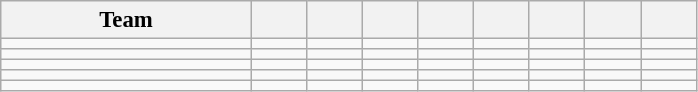<table class="wikitable" style="text-align:center; font-size:95%;">
<tr>
<th width=160>Team</th>
<th width=30></th>
<th width=30></th>
<th width=30></th>
<th width=30></th>
<th width=30></th>
<th width=30></th>
<th width=30></th>
<th width=30></th>
</tr>
<tr>
<td align=left></td>
<td></td>
<td></td>
<td></td>
<td></td>
<td></td>
<td></td>
<td></td>
<td></td>
</tr>
<tr>
<td align=left></td>
<td></td>
<td></td>
<td></td>
<td></td>
<td></td>
<td></td>
<td></td>
<td></td>
</tr>
<tr>
<td align=left></td>
<td></td>
<td></td>
<td></td>
<td></td>
<td></td>
<td></td>
<td></td>
<td></td>
</tr>
<tr>
<td align=left></td>
<td></td>
<td></td>
<td></td>
<td></td>
<td></td>
<td></td>
<td></td>
<td></td>
</tr>
<tr>
<td align=left></td>
<td></td>
<td></td>
<td></td>
<td></td>
<td></td>
<td></td>
<td></td>
<td></td>
</tr>
</table>
